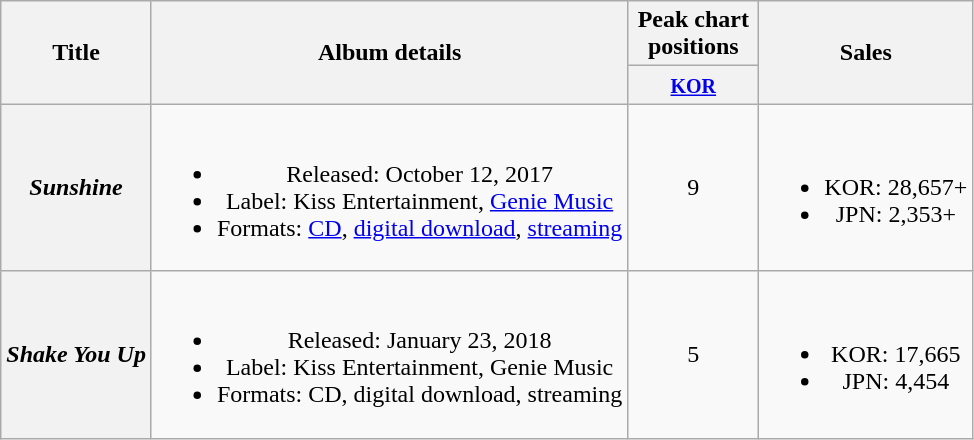<table class="wikitable plainrowheaders" style="text-align:center;">
<tr>
<th scope="col" rowspan="2">Title</th>
<th scope="col" rowspan="2">Album details</th>
<th scope="col" style="width:5em;">Peak chart positions</th>
<th scope="col" rowspan="2">Sales</th>
</tr>
<tr>
<th><small><a href='#'>KOR</a></small><br></th>
</tr>
<tr>
<th scope="row"><em>Sunshine</em></th>
<td><br><ul><li>Released: October 12, 2017</li><li>Label: Kiss Entertainment, <a href='#'>Genie Music</a></li><li>Formats: <a href='#'>CD</a>, <a href='#'>digital download</a>, <a href='#'>streaming</a></li></ul></td>
<td>9</td>
<td><br><ul><li>KOR: 28,657+</li><li>JPN: 2,353+</li></ul></td>
</tr>
<tr>
<th scope="row"><em>Shake You Up</em></th>
<td><br><ul><li>Released: January 23, 2018</li><li>Label: Kiss Entertainment, Genie Music</li><li>Formats: CD, digital download, streaming</li></ul></td>
<td>5</td>
<td><br><ul><li>KOR: 17,665</li><li>JPN: 4,454</li></ul></td>
</tr>
</table>
